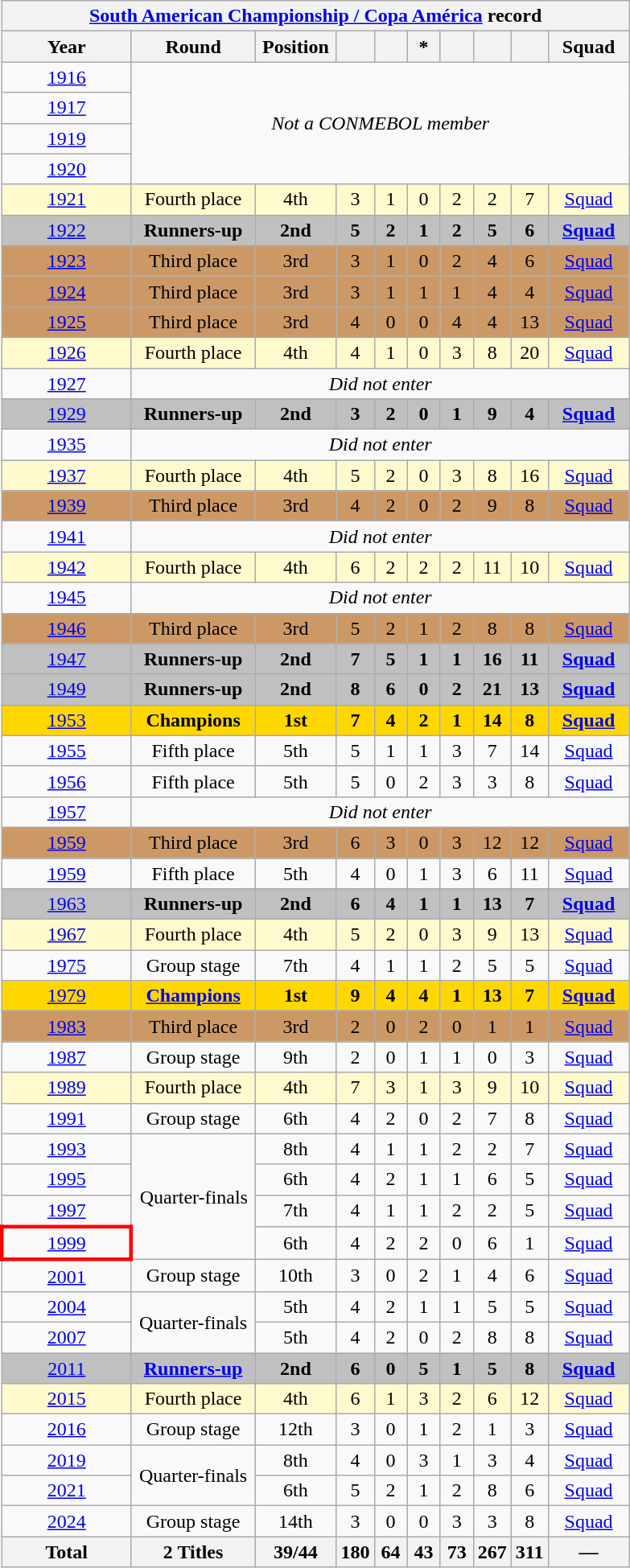<table class="wikitable" style="text-align:center">
<tr>
<th colspan=10><a href='#'>South American Championship / Copa América</a> record</th>
</tr>
<tr>
<th width=100>Year</th>
<th width=95>Round</th>
<th width=60>Position</th>
<th width=20></th>
<th width=20></th>
<th width=20>*</th>
<th width=20></th>
<th width=20></th>
<th width=20></th>
<th width=60>Squad</th>
</tr>
<tr>
<td> <a href='#'>1916</a></td>
<td colspan=9 rowspan=4><em>Not a CONMEBOL member</em></td>
</tr>
<tr>
<td> <a href='#'>1917</a></td>
</tr>
<tr>
<td> <a href='#'>1919</a></td>
</tr>
<tr>
<td> <a href='#'>1920</a></td>
</tr>
<tr style="text-align:center; background:LemonChiffon;">
<td> <a href='#'>1921</a></td>
<td>Fourth place</td>
<td>4th</td>
<td>3</td>
<td>1</td>
<td>0</td>
<td>2</td>
<td>2</td>
<td>7</td>
<td><a href='#'>Squad</a></td>
</tr>
<tr style="text-align:center; background:silver;">
<td> <a href='#'>1922</a></td>
<td><strong>Runners-up</strong></td>
<td><strong>2nd</strong></td>
<td><strong>5</strong></td>
<td><strong>2</strong></td>
<td><strong>1</strong></td>
<td><strong>2</strong></td>
<td><strong>5</strong></td>
<td><strong>6</strong></td>
<td><strong><a href='#'>Squad</a></strong></td>
</tr>
<tr style="text-align:center; background:#c96;">
<td> <a href='#'>1923</a></td>
<td>Third place</td>
<td>3rd</td>
<td>3</td>
<td>1</td>
<td>0</td>
<td>2</td>
<td>4</td>
<td>6</td>
<td><a href='#'>Squad</a></td>
</tr>
<tr style="text-align:center; background:#c96;">
<td> <a href='#'>1924</a></td>
<td>Third place</td>
<td>3rd</td>
<td>3</td>
<td>1</td>
<td>1</td>
<td>1</td>
<td>4</td>
<td>4</td>
<td><a href='#'>Squad</a></td>
</tr>
<tr style="text-align:center; background:#c96;">
<td> <a href='#'>1925</a></td>
<td>Third place</td>
<td>3rd</td>
<td>4</td>
<td>0</td>
<td>0</td>
<td>4</td>
<td>4</td>
<td>13</td>
<td><a href='#'>Squad</a></td>
</tr>
<tr style="text-align:center; background:LemonChiffon;">
<td> <a href='#'>1926</a></td>
<td>Fourth place</td>
<td>4th</td>
<td>4</td>
<td>1</td>
<td>0</td>
<td>3</td>
<td>8</td>
<td>20</td>
<td><a href='#'>Squad</a></td>
</tr>
<tr>
<td> <a href='#'>1927</a></td>
<td colspan=9><em>Did not enter</em></td>
</tr>
<tr style="text-align:center; background:silver;">
<td> <a href='#'>1929</a></td>
<td><strong>Runners-up</strong></td>
<td><strong>2nd</strong></td>
<td><strong>3</strong></td>
<td><strong>2</strong></td>
<td><strong>0</strong></td>
<td><strong>1</strong></td>
<td><strong>9</strong></td>
<td><strong>4</strong></td>
<td><strong><a href='#'>Squad</a></strong></td>
</tr>
<tr>
<td> <a href='#'>1935</a></td>
<td colspan=9><em>Did not enter</em></td>
</tr>
<tr style="text-align:center; background:LemonChiffon;">
<td> <a href='#'>1937</a></td>
<td>Fourth place</td>
<td>4th</td>
<td>5</td>
<td>2</td>
<td>0</td>
<td>3</td>
<td>8</td>
<td>16</td>
<td><a href='#'>Squad</a></td>
</tr>
<tr style="text-align:center; background:#c96;">
<td> <a href='#'>1939</a></td>
<td>Third place</td>
<td>3rd</td>
<td>4</td>
<td>2</td>
<td>0</td>
<td>2</td>
<td>9</td>
<td>8</td>
<td><a href='#'>Squad</a></td>
</tr>
<tr>
<td> <a href='#'>1941</a></td>
<td colspan=9><em>Did not enter</em></td>
</tr>
<tr style="text-align:center; background:LemonChiffon;">
<td> <a href='#'>1942</a></td>
<td>Fourth place</td>
<td>4th</td>
<td>6</td>
<td>2</td>
<td>2</td>
<td>2</td>
<td>11</td>
<td>10</td>
<td><a href='#'>Squad</a></td>
</tr>
<tr>
<td> <a href='#'>1945</a></td>
<td colspan=9><em>Did not enter</em></td>
</tr>
<tr style="text-align:center; background:#c96;">
<td> <a href='#'>1946</a></td>
<td>Third place</td>
<td>3rd</td>
<td>5</td>
<td>2</td>
<td>1</td>
<td>2</td>
<td>8</td>
<td>8</td>
<td><a href='#'>Squad</a></td>
</tr>
<tr style="text-align:center; background:silver;">
<td> <a href='#'>1947</a></td>
<td><strong>Runners-up</strong></td>
<td><strong>2nd</strong></td>
<td><strong>7</strong></td>
<td><strong>5</strong></td>
<td><strong>1</strong></td>
<td><strong>1</strong></td>
<td><strong>16</strong></td>
<td><strong>11</strong></td>
<td><strong><a href='#'>Squad</a></strong></td>
</tr>
<tr style="text-align:center; background:silver;">
<td> <a href='#'>1949</a></td>
<td><strong>Runners-up</strong></td>
<td><strong>2nd</strong></td>
<td><strong>8</strong></td>
<td><strong>6</strong></td>
<td><strong>0</strong></td>
<td><strong>2</strong></td>
<td><strong>21</strong></td>
<td><strong>13</strong></td>
<td><strong><a href='#'>Squad</a></strong></td>
</tr>
<tr style="text-align:center; background:gold;">
<td> <a href='#'>1953</a></td>
<td><strong>Champions</strong></td>
<td><strong>1st</strong></td>
<td><strong>7</strong></td>
<td><strong>4</strong></td>
<td><strong>2</strong></td>
<td><strong>1</strong></td>
<td><strong>14</strong></td>
<td><strong>8</strong></td>
<td><strong><a href='#'>Squad</a></strong></td>
</tr>
<tr>
<td> <a href='#'>1955</a></td>
<td>Fifth place</td>
<td>5th</td>
<td>5</td>
<td>1</td>
<td>1</td>
<td>3</td>
<td>7</td>
<td>14</td>
<td><a href='#'>Squad</a></td>
</tr>
<tr>
<td> <a href='#'>1956</a></td>
<td>Fifth place</td>
<td>5th</td>
<td>5</td>
<td>0</td>
<td>2</td>
<td>3</td>
<td>3</td>
<td>8</td>
<td><a href='#'>Squad</a></td>
</tr>
<tr>
<td> <a href='#'>1957</a></td>
<td colspan=9><em>Did not enter</em></td>
</tr>
<tr style="text-align:center; background:#c96;">
<td> <a href='#'>1959</a></td>
<td>Third place</td>
<td>3rd</td>
<td>6</td>
<td>3</td>
<td>0</td>
<td>3</td>
<td>12</td>
<td>12</td>
<td><a href='#'>Squad</a></td>
</tr>
<tr>
<td> <a href='#'>1959</a></td>
<td>Fifth place</td>
<td>5th</td>
<td>4</td>
<td>0</td>
<td>1</td>
<td>3</td>
<td>6</td>
<td>11</td>
<td><a href='#'>Squad</a></td>
</tr>
<tr style="text-align:center; background:silver;">
<td> <a href='#'>1963</a></td>
<td><strong>Runners-up</strong></td>
<td><strong>2nd</strong></td>
<td><strong>6</strong></td>
<td><strong>4</strong></td>
<td><strong>1</strong></td>
<td><strong>1</strong></td>
<td><strong>13</strong></td>
<td><strong>7</strong></td>
<td><strong><a href='#'>Squad</a></strong></td>
</tr>
<tr style="text-align:center; background:LemonChiffon;">
<td> <a href='#'>1967</a></td>
<td>Fourth place</td>
<td>4th</td>
<td>5</td>
<td>2</td>
<td>0</td>
<td>3</td>
<td>9</td>
<td>13</td>
<td><a href='#'>Squad</a></td>
</tr>
<tr>
<td><a href='#'>1975</a></td>
<td>Group stage</td>
<td>7th</td>
<td>4</td>
<td>1</td>
<td>1</td>
<td>2</td>
<td>5</td>
<td>5</td>
<td><a href='#'>Squad</a></td>
</tr>
<tr style="text-align:center; background:gold;">
<td><a href='#'>1979</a></td>
<td><strong><a href='#'>Champions</a></strong></td>
<td><strong>1st</strong></td>
<td><strong>9</strong></td>
<td><strong>4</strong></td>
<td><strong>4</strong></td>
<td><strong>1</strong></td>
<td><strong>13</strong></td>
<td><strong>7</strong></td>
<td><strong><a href='#'>Squad</a></strong></td>
</tr>
<tr style="text-align:center; background:#c96;">
<td><a href='#'>1983</a></td>
<td>Third place</td>
<td>3rd</td>
<td>2</td>
<td>0</td>
<td>2</td>
<td>0</td>
<td>1</td>
<td>1</td>
<td><a href='#'>Squad</a></td>
</tr>
<tr>
<td> <a href='#'>1987</a></td>
<td>Group stage</td>
<td>9th</td>
<td>2</td>
<td>0</td>
<td>1</td>
<td>1</td>
<td>0</td>
<td>3</td>
<td><a href='#'>Squad</a></td>
</tr>
<tr style="text-align:center; background:LemonChiffon;">
<td> <a href='#'>1989</a></td>
<td>Fourth place</td>
<td>4th</td>
<td>7</td>
<td>3</td>
<td>1</td>
<td>3</td>
<td>9</td>
<td>10</td>
<td><a href='#'>Squad</a></td>
</tr>
<tr>
<td> <a href='#'>1991</a></td>
<td>Group stage</td>
<td>6th</td>
<td>4</td>
<td>2</td>
<td>0</td>
<td>2</td>
<td>7</td>
<td>8</td>
<td><a href='#'>Squad</a></td>
</tr>
<tr>
<td> <a href='#'>1993</a></td>
<td rowspan=4>Quarter-finals</td>
<td>8th</td>
<td>4</td>
<td>1</td>
<td>1</td>
<td>2</td>
<td>2</td>
<td>7</td>
<td><a href='#'>Squad</a></td>
</tr>
<tr>
<td> <a href='#'>1995</a></td>
<td>6th</td>
<td>4</td>
<td>2</td>
<td>1</td>
<td>1</td>
<td>6</td>
<td>5</td>
<td><a href='#'>Squad</a></td>
</tr>
<tr>
<td> <a href='#'>1997</a></td>
<td>7th</td>
<td>4</td>
<td>1</td>
<td>1</td>
<td>2</td>
<td>2</td>
<td>5</td>
<td><a href='#'>Squad</a></td>
</tr>
<tr>
<td style="border:3px solid red"> <a href='#'>1999</a></td>
<td>6th</td>
<td>4</td>
<td>2</td>
<td>2</td>
<td>0</td>
<td>6</td>
<td>1</td>
<td><a href='#'>Squad</a></td>
</tr>
<tr>
<td> <a href='#'>2001</a></td>
<td>Group stage</td>
<td>10th</td>
<td>3</td>
<td>0</td>
<td>2</td>
<td>1</td>
<td>4</td>
<td>6</td>
<td><a href='#'>Squad</a></td>
</tr>
<tr>
<td> <a href='#'>2004</a></td>
<td rowspan=2>Quarter-finals</td>
<td>5th</td>
<td>4</td>
<td>2</td>
<td>1</td>
<td>1</td>
<td>5</td>
<td>5</td>
<td><a href='#'>Squad</a></td>
</tr>
<tr>
<td> <a href='#'>2007</a></td>
<td>5th</td>
<td>4</td>
<td>2</td>
<td>0</td>
<td>2</td>
<td>8</td>
<td>8</td>
<td><a href='#'>Squad</a></td>
</tr>
<tr style="text-align:center; background:silver;">
<td> <a href='#'>2011</a></td>
<td><strong><a href='#'>Runners-up</a></strong></td>
<td><strong>2nd</strong></td>
<td><strong>6</strong></td>
<td><strong>0</strong></td>
<td><strong>5</strong></td>
<td><strong>1</strong></td>
<td><strong>5</strong></td>
<td><strong>8</strong></td>
<td><strong><a href='#'>Squad</a></strong></td>
</tr>
<tr style="text-align:center; background:LemonChiffon;">
<td> <a href='#'>2015</a></td>
<td>Fourth place</td>
<td>4th</td>
<td>6</td>
<td>1</td>
<td>3</td>
<td>2</td>
<td>6</td>
<td>12</td>
<td><a href='#'>Squad</a></td>
</tr>
<tr>
<td> <a href='#'>2016</a></td>
<td>Group stage</td>
<td>12th</td>
<td>3</td>
<td>0</td>
<td>1</td>
<td>2</td>
<td>1</td>
<td>3</td>
<td><a href='#'>Squad</a></td>
</tr>
<tr>
<td> <a href='#'>2019</a></td>
<td rowspan=2>Quarter-finals</td>
<td>8th</td>
<td>4</td>
<td>0</td>
<td>3</td>
<td>1</td>
<td>3</td>
<td>4</td>
<td><a href='#'>Squad</a></td>
</tr>
<tr>
<td> <a href='#'>2021</a></td>
<td>6th</td>
<td>5</td>
<td>2</td>
<td>1</td>
<td>2</td>
<td>8</td>
<td>6</td>
<td><a href='#'>Squad</a></td>
</tr>
<tr>
<td> <a href='#'>2024</a></td>
<td>Group stage</td>
<td>14th</td>
<td>3</td>
<td>0</td>
<td>0</td>
<td>3</td>
<td>3</td>
<td>8</td>
<td><a href='#'>Squad</a></td>
</tr>
<tr>
<th>Total</th>
<th>2 Titles</th>
<th>39/44</th>
<th>180</th>
<th>64</th>
<th>43</th>
<th>73</th>
<th>267</th>
<th>311</th>
<th>—</th>
</tr>
</table>
